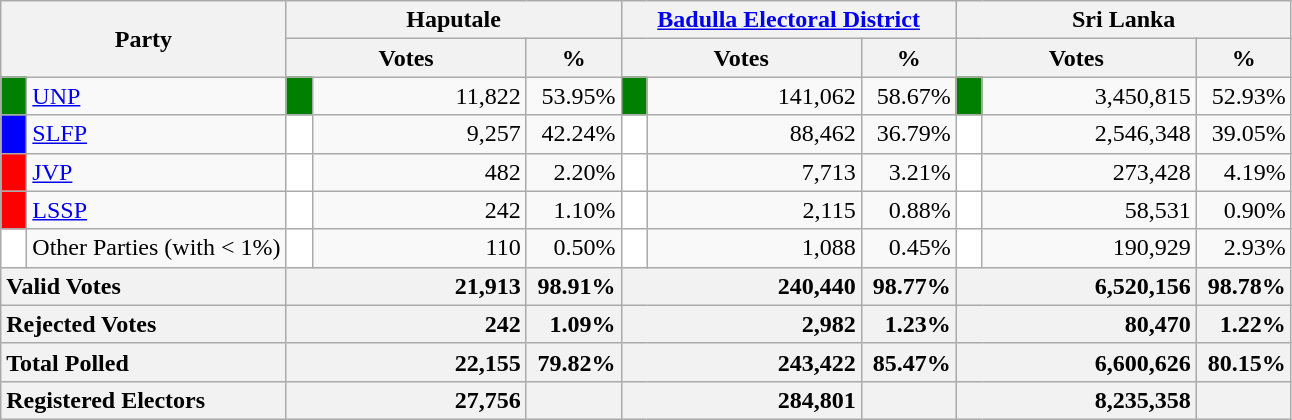<table class="wikitable">
<tr>
<th colspan="2" width="144px"rowspan="2">Party</th>
<th colspan="3" width="216px">Haputale</th>
<th colspan="3" width="216px"><a href='#'>Badulla Electoral District</a></th>
<th colspan="3" width="216px">Sri Lanka</th>
</tr>
<tr>
<th colspan="2" width="144px">Votes</th>
<th>%</th>
<th colspan="2" width="144px">Votes</th>
<th>%</th>
<th colspan="2" width="144px">Votes</th>
<th>%</th>
</tr>
<tr>
<td style="background-color:green;" width="10px"></td>
<td style="text-align:left;"><a href='#'>UNP</a></td>
<td style="background-color:green;" width="10px"></td>
<td style="text-align:right;">11,822</td>
<td style="text-align:right;">53.95%</td>
<td style="background-color:green;" width="10px"></td>
<td style="text-align:right;">141,062</td>
<td style="text-align:right;">58.67%</td>
<td style="background-color:green;" width="10px"></td>
<td style="text-align:right;">3,450,815</td>
<td style="text-align:right;">52.93%</td>
</tr>
<tr>
<td style="background-color:blue;" width="10px"></td>
<td style="text-align:left;"><a href='#'>SLFP</a></td>
<td style="background-color:white;" width="10px"></td>
<td style="text-align:right;">9,257</td>
<td style="text-align:right;">42.24%</td>
<td style="background-color:white;" width="10px"></td>
<td style="text-align:right;">88,462</td>
<td style="text-align:right;">36.79%</td>
<td style="background-color:white;" width="10px"></td>
<td style="text-align:right;">2,546,348</td>
<td style="text-align:right;">39.05%</td>
</tr>
<tr>
<td style="background-color:red;" width="10px"></td>
<td style="text-align:left;"><a href='#'>JVP</a></td>
<td style="background-color:white;" width="10px"></td>
<td style="text-align:right;">482</td>
<td style="text-align:right;">2.20%</td>
<td style="background-color:white;" width="10px"></td>
<td style="text-align:right;">7,713</td>
<td style="text-align:right;">3.21%</td>
<td style="background-color:white;" width="10px"></td>
<td style="text-align:right;">273,428</td>
<td style="text-align:right;">4.19%</td>
</tr>
<tr>
<td style="background-color:red;" width="10px"></td>
<td style="text-align:left;"><a href='#'>LSSP</a></td>
<td style="background-color:white;" width="10px"></td>
<td style="text-align:right;">242</td>
<td style="text-align:right;">1.10%</td>
<td style="background-color:white;" width="10px"></td>
<td style="text-align:right;">2,115</td>
<td style="text-align:right;">0.88%</td>
<td style="background-color:white;" width="10px"></td>
<td style="text-align:right;">58,531</td>
<td style="text-align:right;">0.90%</td>
</tr>
<tr>
<td style="background-color:white;" width="10px"></td>
<td style="text-align:left;">Other Parties (with < 1%)</td>
<td style="background-color:white;" width="10px"></td>
<td style="text-align:right;">110</td>
<td style="text-align:right;">0.50%</td>
<td style="background-color:white;" width="10px"></td>
<td style="text-align:right;">1,088</td>
<td style="text-align:right;">0.45%</td>
<td style="background-color:white;" width="10px"></td>
<td style="text-align:right;">190,929</td>
<td style="text-align:right;">2.93%</td>
</tr>
<tr>
<th colspan="2" width="144px"style="text-align:left;">Valid Votes</th>
<th style="text-align:right;"colspan="2" width="144px">21,913</th>
<th style="text-align:right;">98.91%</th>
<th style="text-align:right;"colspan="2" width="144px">240,440</th>
<th style="text-align:right;">98.77%</th>
<th style="text-align:right;"colspan="2" width="144px">6,520,156</th>
<th style="text-align:right;">98.78%</th>
</tr>
<tr>
<th colspan="2" width="144px"style="text-align:left;">Rejected Votes</th>
<th style="text-align:right;"colspan="2" width="144px">242</th>
<th style="text-align:right;">1.09%</th>
<th style="text-align:right;"colspan="2" width="144px">2,982</th>
<th style="text-align:right;">1.23%</th>
<th style="text-align:right;"colspan="2" width="144px">80,470</th>
<th style="text-align:right;">1.22%</th>
</tr>
<tr>
<th colspan="2" width="144px"style="text-align:left;">Total Polled</th>
<th style="text-align:right;"colspan="2" width="144px">22,155</th>
<th style="text-align:right;">79.82%</th>
<th style="text-align:right;"colspan="2" width="144px">243,422</th>
<th style="text-align:right;">85.47%</th>
<th style="text-align:right;"colspan="2" width="144px">6,600,626</th>
<th style="text-align:right;">80.15%</th>
</tr>
<tr>
<th colspan="2" width="144px"style="text-align:left;">Registered Electors</th>
<th style="text-align:right;"colspan="2" width="144px">27,756</th>
<th></th>
<th style="text-align:right;"colspan="2" width="144px">284,801</th>
<th></th>
<th style="text-align:right;"colspan="2" width="144px">8,235,358</th>
<th></th>
</tr>
</table>
